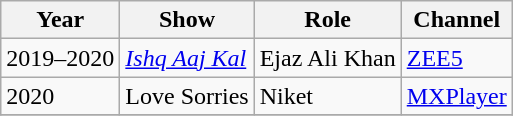<table class="wikitable sortable">
<tr>
<th>Year</th>
<th>Show</th>
<th>Role</th>
<th>Channel</th>
</tr>
<tr>
<td>2019–2020</td>
<td><em><a href='#'>Ishq Aaj Kal</a></em></td>
<td>Ejaz Ali Khan</td>
<td><a href='#'>ZEE5</a></td>
</tr>
<tr>
<td>2020</td>
<td>Love Sorries</td>
<td>Niket</td>
<td><a href='#'>MXPlayer</a></td>
</tr>
<tr>
</tr>
</table>
